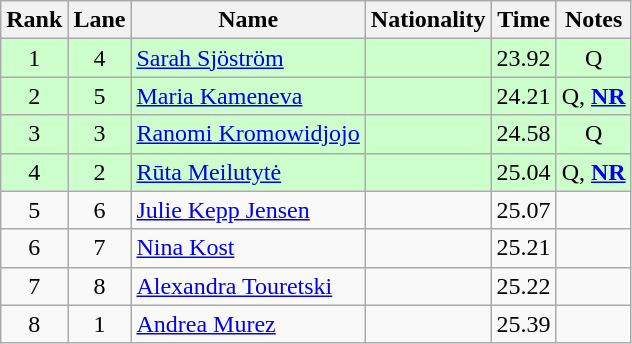<table class="wikitable sortable" style="text-align:center">
<tr>
<th>Rank</th>
<th>Lane</th>
<th>Name</th>
<th>Nationality</th>
<th>Time</th>
<th>Notes</th>
</tr>
<tr bgcolor=ccffcc>
<td>1</td>
<td>4</td>
<td align=left><a href='#'>Sarah Sjöström</a></td>
<td align=left></td>
<td>23.92</td>
<td>Q</td>
</tr>
<tr bgcolor=ccffcc>
<td>2</td>
<td>5</td>
<td align=left><a href='#'>Maria Kameneva</a></td>
<td align=left></td>
<td>24.21</td>
<td>Q, <strong><a href='#'>NR</a></strong></td>
</tr>
<tr bgcolor=ccffcc>
<td>3</td>
<td>3</td>
<td align=left><a href='#'>Ranomi Kromowidjojo</a></td>
<td align=left></td>
<td>24.58</td>
<td>Q</td>
</tr>
<tr bgcolor=ccffcc>
<td>4</td>
<td>2</td>
<td align=left><a href='#'>Rūta Meilutytė</a></td>
<td align=left></td>
<td>25.04</td>
<td>Q, <strong><a href='#'>NR</a></strong></td>
</tr>
<tr>
<td>5</td>
<td>6</td>
<td align=left><a href='#'>Julie Kepp Jensen</a></td>
<td align=left></td>
<td>25.07</td>
<td></td>
</tr>
<tr>
<td>6</td>
<td>7</td>
<td align=left><a href='#'>Nina Kost</a></td>
<td align=left></td>
<td>25.21</td>
<td></td>
</tr>
<tr>
<td>7</td>
<td>8</td>
<td align=left><a href='#'>Alexandra Touretski</a></td>
<td align=left></td>
<td>25.22</td>
<td></td>
</tr>
<tr>
<td>8</td>
<td>1</td>
<td align=left><a href='#'>Andrea Murez</a></td>
<td align=left></td>
<td>25.39</td>
<td></td>
</tr>
</table>
